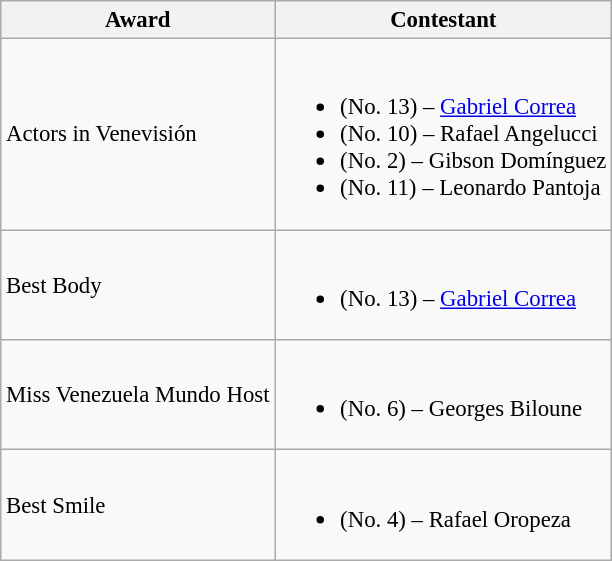<table class="wikitable sortable" style="font-size: 95%;">
<tr>
<th>Award</th>
<th>Contestant</th>
</tr>
<tr>
<td>Actors in Venevisión</td>
<td><br><ul><li> (No. 13) – <a href='#'>Gabriel Correa</a></li><li> (No. 10) – Rafael Angelucci</li><li> (No. 2) – Gibson Domínguez</li><li> (No. 11) – Leonardo Pantoja</li></ul></td>
</tr>
<tr>
<td>Best Body</td>
<td><br><ul><li> (No. 13) – <a href='#'>Gabriel Correa</a></li></ul></td>
</tr>
<tr>
<td>Miss Venezuela Mundo Host</td>
<td><br><ul><li> (No. 6) – Georges Biloune</li></ul></td>
</tr>
<tr>
<td>Best Smile</td>
<td><br><ul><li> (No. 4) – Rafael Oropeza</li></ul></td>
</tr>
</table>
